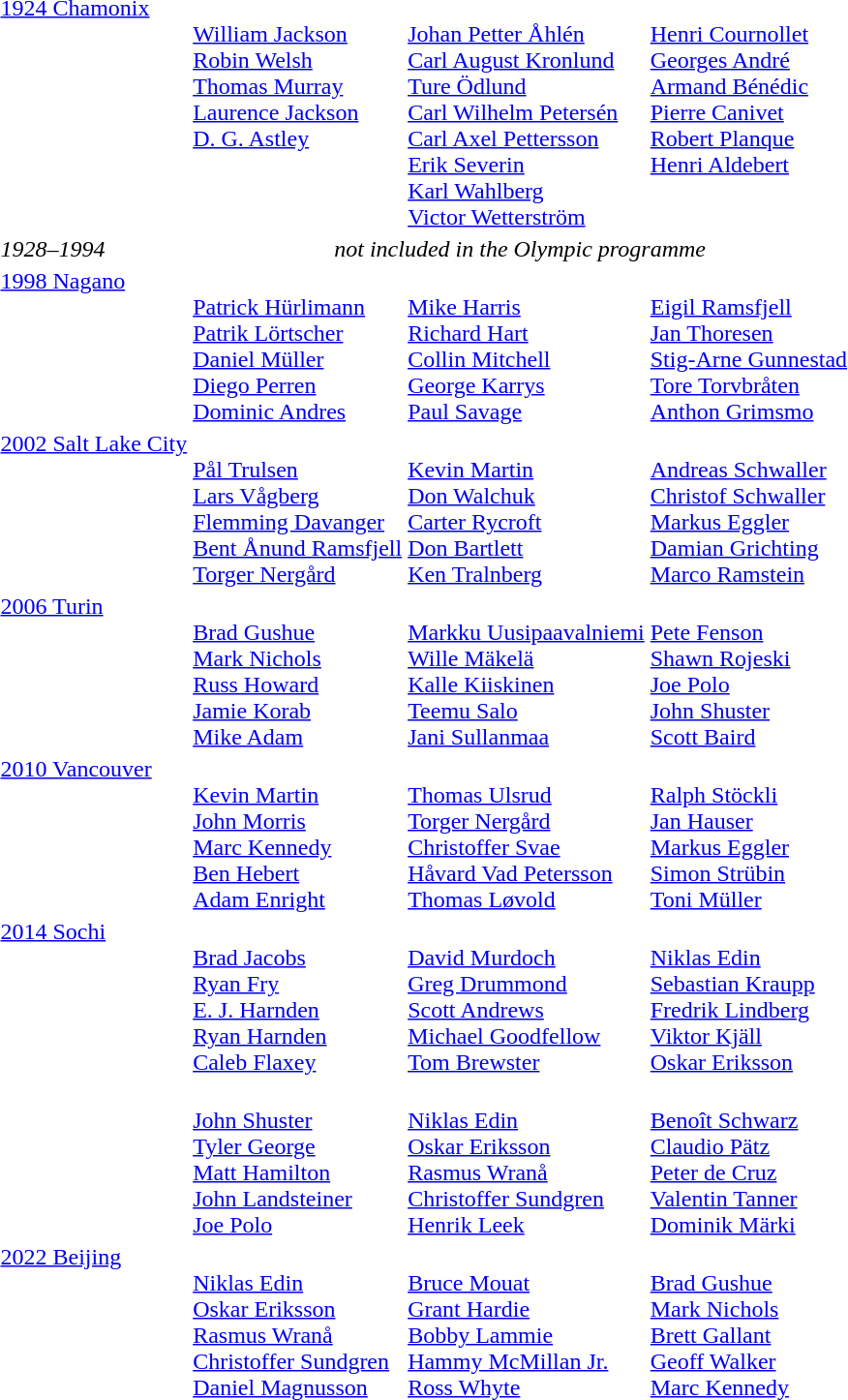<table>
<tr valign="top">
<td><a href='#'>1924 Chamonix</a><br></td>
<td valign=top><br><a href='#'>William Jackson</a><br><a href='#'>Robin Welsh</a><br><a href='#'>Thomas Murray</a><br><a href='#'>Laurence Jackson</a><br><a href='#'>D. G. Astley</a></td>
<td valign=top><br><a href='#'>Johan Petter Åhlén</a><br><a href='#'>Carl August Kronlund</a><br><a href='#'>Ture Ödlund</a><br><a href='#'>Carl Wilhelm Petersén</a><br><a href='#'>Carl Axel Pettersson</a><br><a href='#'>Erik Severin</a><br><a href='#'>Karl Wahlberg</a><br><a href='#'>Victor Wetterström</a></td>
<td valign=top><br><a href='#'>Henri Cournollet</a><br><a href='#'>Georges André</a><br><a href='#'>Armand Bénédic</a><br><a href='#'>Pierre Canivet</a><br><a href='#'>Robert Planque</a><br><a href='#'>Henri Aldebert</a></td>
</tr>
<tr>
<td><em>1928–1994</em></td>
<td colspan=3 align=center><em>not included in the Olympic programme</em></td>
</tr>
<tr valign="top">
<td><a href='#'>1998 Nagano</a><br></td>
<td><br><a href='#'>Patrick Hürlimann</a><br><a href='#'>Patrik Lörtscher</a><br><a href='#'>Daniel Müller</a><br><a href='#'>Diego Perren</a><br><a href='#'>Dominic Andres</a></td>
<td><br><a href='#'>Mike Harris</a><br><a href='#'>Richard Hart</a><br><a href='#'>Collin Mitchell</a><br><a href='#'>George Karrys</a><br><a href='#'>Paul Savage</a></td>
<td><br><a href='#'>Eigil Ramsfjell</a><br><a href='#'>Jan Thoresen</a><br><a href='#'>Stig-Arne Gunnestad</a><br><a href='#'>Tore Torvbråten</a><br> <a href='#'>Anthon Grimsmo</a></td>
</tr>
<tr valign="top">
<td><a href='#'>2002 Salt Lake City</a><br></td>
<td><br><a href='#'>Pål Trulsen</a><br><a href='#'>Lars Vågberg</a><br><a href='#'>Flemming Davanger</a><br><a href='#'>Bent Ånund Ramsfjell</a><br><a href='#'>Torger Nergård</a></td>
<td><br><a href='#'>Kevin Martin</a><br><a href='#'>Don Walchuk</a><br><a href='#'>Carter Rycroft</a><br><a href='#'>Don Bartlett</a><br><a href='#'>Ken Tralnberg</a></td>
<td><br><a href='#'>Andreas Schwaller</a><br><a href='#'>Christof Schwaller</a><br><a href='#'>Markus Eggler</a><br><a href='#'>Damian Grichting</a><br><a href='#'>Marco Ramstein</a></td>
</tr>
<tr valign="top">
<td><a href='#'>2006 Turin</a><br></td>
<td><br><a href='#'>Brad Gushue</a><br><a href='#'>Mark Nichols</a><br><a href='#'>Russ Howard</a><br><a href='#'>Jamie Korab</a><br><a href='#'>Mike Adam</a></td>
<td><br><a href='#'>Markku Uusipaavalniemi</a><br><a href='#'>Wille Mäkelä</a><br><a href='#'>Kalle Kiiskinen</a><br><a href='#'>Teemu Salo</a><br><a href='#'>Jani Sullanmaa</a></td>
<td><br><a href='#'>Pete Fenson</a><br><a href='#'>Shawn Rojeski</a><br><a href='#'>Joe Polo</a><br><a href='#'>John Shuster</a><br><a href='#'>Scott Baird</a></td>
</tr>
<tr valign="top">
<td><a href='#'>2010 Vancouver</a><br></td>
<td><br><a href='#'>Kevin Martin</a><br><a href='#'>John Morris</a><br><a href='#'>Marc Kennedy</a><br><a href='#'>Ben Hebert</a><br><a href='#'>Adam Enright</a></td>
<td><br><a href='#'>Thomas Ulsrud</a><br><a href='#'>Torger Nergård</a><br><a href='#'>Christoffer Svae</a><br><a href='#'>Håvard Vad Petersson</a><br><a href='#'>Thomas Løvold</a></td>
<td><br><a href='#'>Ralph Stöckli</a><br><a href='#'>Jan Hauser</a><br><a href='#'>Markus Eggler</a><br><a href='#'>Simon Strübin</a><br><a href='#'>Toni Müller</a></td>
</tr>
<tr valign="top">
<td><a href='#'>2014 Sochi</a><br></td>
<td><br><a href='#'>Brad Jacobs</a><br><a href='#'>Ryan Fry</a><br><a href='#'>E. J. Harnden</a><br><a href='#'>Ryan Harnden</a><br><a href='#'>Caleb Flaxey</a></td>
<td><br><a href='#'>David Murdoch</a><br><a href='#'>Greg Drummond</a><br><a href='#'>Scott Andrews</a><br><a href='#'>Michael Goodfellow</a><br><a href='#'>Tom Brewster</a></td>
<td><br><a href='#'>Niklas Edin</a><br><a href='#'>Sebastian Kraupp</a><br><a href='#'>Fredrik Lindberg</a><br><a href='#'>Viktor Kjäll</a><br><a href='#'>Oskar Eriksson</a></td>
</tr>
<tr valign="top">
<td><br></td>
<td><br><a href='#'>John Shuster</a><br><a href='#'>Tyler George</a><br><a href='#'>Matt Hamilton</a><br><a href='#'>John Landsteiner</a><br><a href='#'>Joe Polo</a></td>
<td><br><a href='#'>Niklas Edin</a><br><a href='#'>Oskar Eriksson</a><br><a href='#'>Rasmus Wranå</a><br><a href='#'>Christoffer Sundgren</a><br><a href='#'>Henrik Leek</a></td>
<td><br><a href='#'>Benoît Schwarz</a><br><a href='#'>Claudio Pätz</a><br><a href='#'>Peter de Cruz</a><br><a href='#'>Valentin Tanner</a><br><a href='#'>Dominik Märki</a></td>
</tr>
<tr valign="top">
<td><a href='#'>2022 Beijing</a> <br></td>
<td><br><a href='#'>Niklas Edin</a><br><a href='#'>Oskar Eriksson</a><br><a href='#'>Rasmus Wranå</a><br><a href='#'>Christoffer Sundgren</a><br><a href='#'>Daniel Magnusson</a></td>
<td><br><a href='#'>Bruce Mouat</a><br><a href='#'>Grant Hardie</a><br><a href='#'>Bobby Lammie</a><br><a href='#'>Hammy McMillan Jr.</a><br><a href='#'>Ross Whyte</a></td>
<td><br><a href='#'>Brad Gushue</a><br><a href='#'>Mark Nichols</a><br><a href='#'>Brett Gallant</a><br><a href='#'>Geoff Walker</a><br><a href='#'>Marc Kennedy</a></td>
</tr>
<tr>
</tr>
</table>
